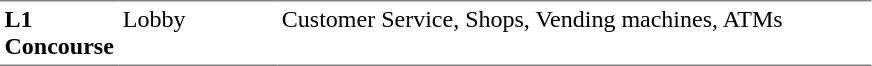<table table border=0 cellspacing=0 cellpadding=3>
<tr>
<td style="border-bottom:solid 1px gray; border-top:solid 1px gray;" valign=top width=50><strong>L1<br>Concourse</strong></td>
<td style="border-bottom:solid 1px gray; border-top:solid 1px gray;" valign=top width=100>Lobby</td>
<td style="border-bottom:solid 1px gray; border-top:solid 1px gray;" valign=top width=390>Customer Service, Shops, Vending machines, ATMs</td>
</tr>
</table>
